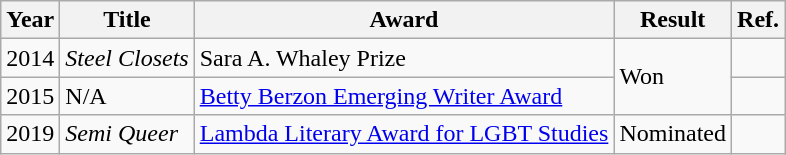<table class="wikitable sortable">
<tr>
<th>Year</th>
<th>Title</th>
<th>Award</th>
<th>Result</th>
<th>Ref.</th>
</tr>
<tr>
<td>2014</td>
<td><em>Steel Closets</em></td>
<td>Sara A. Whaley Prize</td>
<td rowspan=2>Won</td>
<td></td>
</tr>
<tr>
<td>2015</td>
<td>N/A</td>
<td><a href='#'>Betty Berzon Emerging Writer Award</a></td>
<td></td>
</tr>
<tr>
<td>2019</td>
<td><em>Semi Queer</em></td>
<td><a href='#'>Lambda Literary Award for LGBT Studies</a></td>
<td>Nominated</td>
<td></td>
</tr>
</table>
